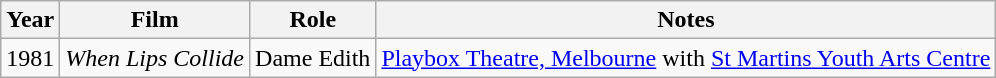<table class="wikitable">
<tr>
<th>Year</th>
<th>Film</th>
<th>Role</th>
<th>Notes</th>
</tr>
<tr>
<td>1981</td>
<td><em>When Lips Collide</em></td>
<td>Dame Edith</td>
<td><a href='#'>Playbox Theatre, Melbourne</a> with <a href='#'>St Martins Youth Arts Centre</a></td>
</tr>
</table>
